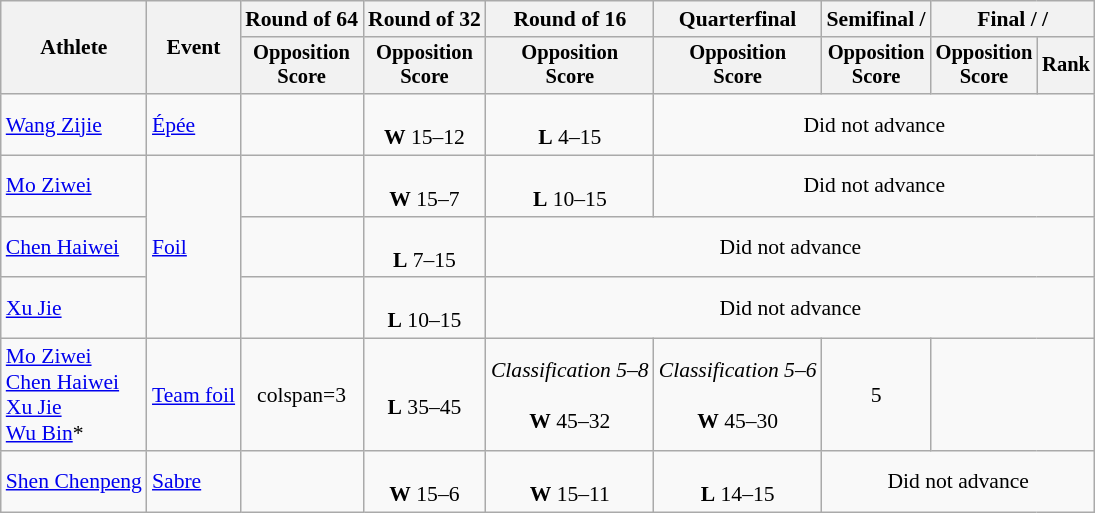<table class="wikitable" style="font-size:90%">
<tr>
<th rowspan="2">Athlete</th>
<th rowspan="2">Event</th>
<th>Round of 64</th>
<th>Round of 32</th>
<th>Round of 16</th>
<th>Quarterfinal</th>
<th>Semifinal / </th>
<th colspan=2>Final /  / </th>
</tr>
<tr style="font-size:95%">
<th>Opposition <br> Score</th>
<th>Opposition <br> Score</th>
<th>Opposition <br> Score</th>
<th>Opposition <br> Score</th>
<th>Opposition <br> Score</th>
<th>Opposition <br> Score</th>
<th>Rank</th>
</tr>
<tr align=center>
<td align=left><a href='#'>Wang Zijie</a></td>
<td align=left><a href='#'>Épée</a></td>
<td></td>
<td><br><strong>W</strong> 15–12</td>
<td><br><strong>L</strong> 4–15</td>
<td colspan=4>Did not advance</td>
</tr>
<tr align=center>
<td align=left><a href='#'>Mo Ziwei</a></td>
<td align=left rowspan=3><a href='#'>Foil</a></td>
<td></td>
<td><br><strong>W</strong> 15–7</td>
<td><br><strong>L</strong> 10–15</td>
<td colspan=4>Did not advance</td>
</tr>
<tr align=center>
<td align=left><a href='#'>Chen Haiwei</a></td>
<td></td>
<td><br><strong>L</strong> 7–15</td>
<td colspan=5>Did not advance</td>
</tr>
<tr align=center>
<td align=left><a href='#'>Xu Jie</a></td>
<td></td>
<td><br><strong>L</strong> 10–15</td>
<td colspan=5>Did not advance</td>
</tr>
<tr align=center>
<td align=left><a href='#'>Mo Ziwei</a><br> <a href='#'>Chen Haiwei</a><br> <a href='#'>Xu Jie</a><br><a href='#'>Wu Bin</a>*</td>
<td align=left><a href='#'>Team foil</a></td>
<td>colspan=3</td>
<td><br><strong>L</strong> 35–45</td>
<td><em>Classification 5–8</em><br><br><strong>W</strong> 45–32</td>
<td><em>Classification 5–6</em><br><br><strong>W</strong> 45–30</td>
<td>5</td>
</tr>
<tr align=center>
<td align=left><a href='#'>Shen Chenpeng</a></td>
<td align=left><a href='#'>Sabre</a></td>
<td></td>
<td><br><strong>W</strong> 15–6</td>
<td><br><strong>W</strong> 15–11</td>
<td><br><strong>L</strong> 14–15</td>
<td colspan=3>Did not advance</td>
</tr>
</table>
